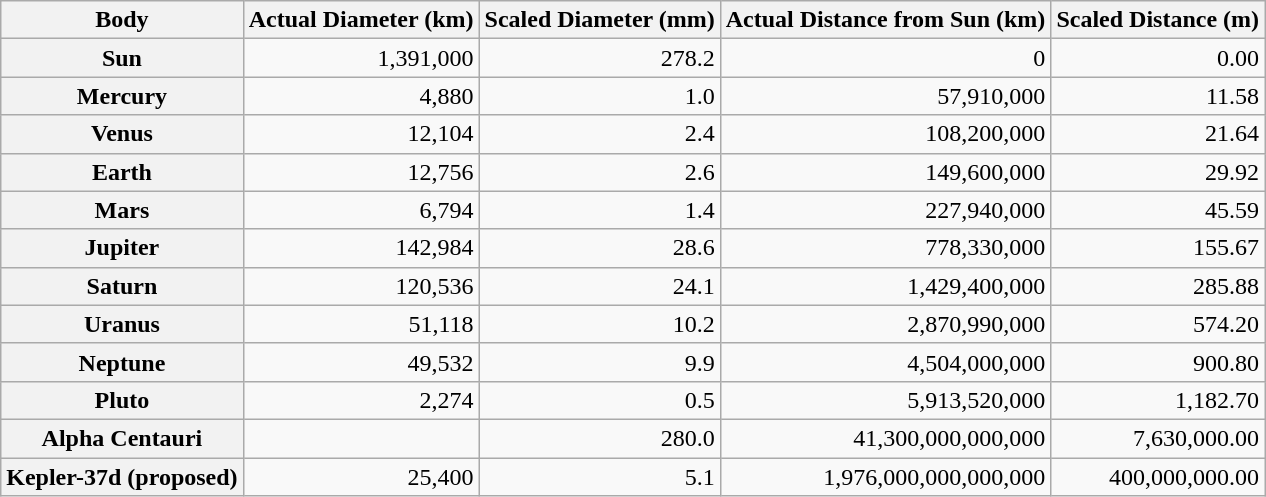<table class="wikitable sortable">
<tr>
<th>Body</th>
<th>Actual Diameter (km)</th>
<th>Scaled Diameter (mm)</th>
<th>Actual Distance from Sun (km)</th>
<th>Scaled Distance (m)</th>
</tr>
<tr style="text-align:right">
<th>Sun</th>
<td>1,391,000</td>
<td>278.2</td>
<td>0</td>
<td>0.00</td>
</tr>
<tr style="text-align:right">
<th>Mercury</th>
<td align="right">4,880</td>
<td>1.0</td>
<td>57,910,000</td>
<td>11.58</td>
</tr>
<tr style="text-align:right">
<th>Venus</th>
<td>12,104</td>
<td>2.4</td>
<td>108,200,000</td>
<td>21.64</td>
</tr>
<tr style="text-align:right">
<th>Earth</th>
<td>12,756</td>
<td>2.6</td>
<td>149,600,000</td>
<td>29.92</td>
</tr>
<tr style="text-align:right">
<th>Mars</th>
<td>6,794</td>
<td>1.4</td>
<td>227,940,000</td>
<td>45.59</td>
</tr>
<tr style="text-align:right">
<th>Jupiter</th>
<td>142,984</td>
<td>28.6</td>
<td>778,330,000</td>
<td>155.67</td>
</tr>
<tr style="text-align:right">
<th>Saturn</th>
<td>120,536</td>
<td>24.1</td>
<td>1,429,400,000</td>
<td>285.88</td>
</tr>
<tr style="text-align:right">
<th>Uranus</th>
<td>51,118</td>
<td>10.2</td>
<td>2,870,990,000</td>
<td>574.20</td>
</tr>
<tr style="text-align:right">
<th>Neptune</th>
<td>49,532</td>
<td>9.9</td>
<td>4,504,000,000</td>
<td>900.80</td>
</tr>
<tr style="text-align:right">
<th>Pluto</th>
<td>2,274</td>
<td>0.5</td>
<td>5,913,520,000</td>
<td>1,182.70</td>
</tr>
<tr style="text-align:right">
<th>Alpha Centauri</th>
<td> </td>
<td>280<span>.0</span></td>
<td>41,300,000,000,000</td>
<td>7,630,000<span>.00</span></td>
</tr>
<tr style="text-align:right">
<th>Kepler-37d (proposed)</th>
<td>25,400</td>
<td>5.1</td>
<td>1,976,000,000,000,000</td>
<td>400,000,000<span>.00</span></td>
</tr>
</table>
